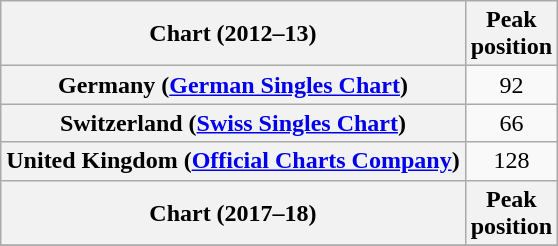<table class="wikitable sortable plainrowheaders">
<tr>
<th>Chart (2012–13)</th>
<th>Peak<br>position</th>
</tr>
<tr>
<th scope="row">Germany (<a href='#'>German Singles Chart</a>)</th>
<td style="text-align:center;">92</td>
</tr>
<tr>
<th scope="row">Switzerland (<a href='#'>Swiss Singles Chart</a>)</th>
<td style="text-align:center;">66</td>
</tr>
<tr>
<th scope="row">United Kingdom (<a href='#'>Official Charts Company</a>)</th>
<td style="text-align:center;">128</td>
</tr>
<tr>
<th>Chart (2017–18)</th>
<th>Peak<br>position</th>
</tr>
<tr>
</tr>
</table>
